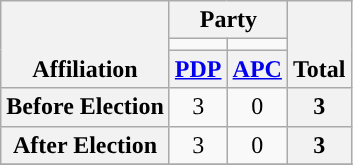<table class=wikitable style="text-align:center">
<tr style="vertical-align:bottom;">
<th rowspan=3>Affiliation</th>
<th colspan=2>Party</th>
<th rowspan=3>Total</th>
</tr>
<tr>
<td style="background-color:"></td>
<td style="background-color:"></td>
</tr>
<tr>
<th><a href='#'>PDP</a></th>
<th><a href='#'>APC</a></th>
</tr>
<tr>
<th>Before Election</th>
<td>3</td>
<td>0</td>
<th>3</th>
</tr>
<tr>
<th>After Election</th>
<td>3</td>
<td>0</td>
<th>3</th>
</tr>
<tr>
</tr>
</table>
